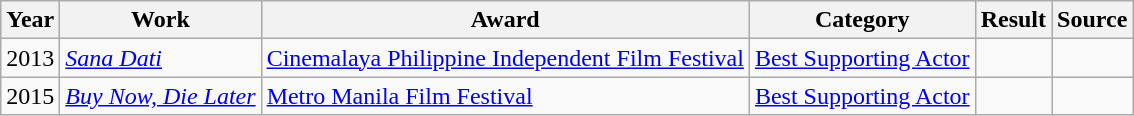<table class="wikitable">
<tr>
<th>Year</th>
<th>Work</th>
<th>Award</th>
<th>Category</th>
<th>Result</th>
<th>Source </th>
</tr>
<tr>
<td>2013</td>
<td><a href='#'><em>Sana Dati</em></a></td>
<td><a href='#'>Cinemalaya Philippine Independent Film Festival</a></td>
<td><a href='#'>Best Supporting Actor</a></td>
<td></td>
<td></td>
</tr>
<tr>
<td>2015</td>
<td><em><a href='#'>Buy Now, Die Later</a></em></td>
<td><a href='#'>Metro Manila Film Festival</a></td>
<td><a href='#'>Best Supporting Actor</a></td>
<td></td>
<td></td>
</tr>
</table>
